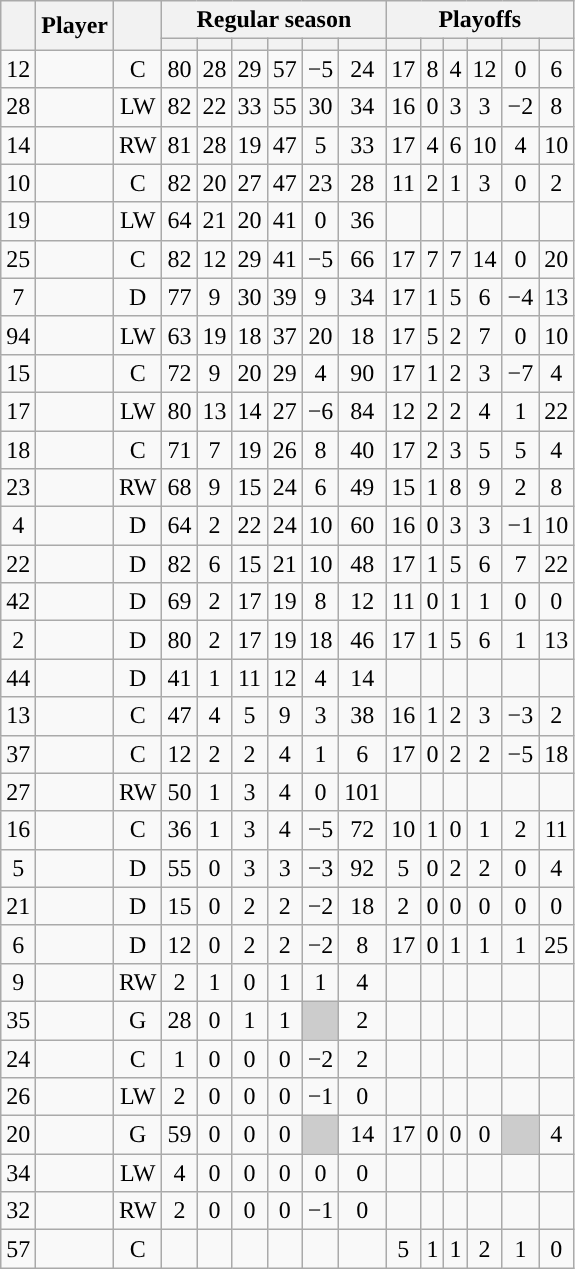<table class="wikitable sortable plainrowheaders" style="text-align:center;">
<tr>
<th scope="col" data-sort-type="number" rowspan="2"></th>
<th scope="col" rowspan="2">Player</th>
<th scope="col" rowspan="2"></th>
<th scope=colgroup colspan=6>Regular season</th>
<th scope=colgroup colspan=6>Playoffs</th>
</tr>
<tr>
<th scope="col" data-sort-type="number"></th>
<th scope="col" data-sort-type="number"></th>
<th scope="col" data-sort-type="number"></th>
<th scope="col" data-sort-type="number"></th>
<th scope="col" data-sort-type="number"></th>
<th scope="col" data-sort-type="number"></th>
<th scope="col" data-sort-type="number"></th>
<th scope="col" data-sort-type="number"></th>
<th scope="col" data-sort-type="number"></th>
<th scope="col" data-sort-type="number"></th>
<th scope="col" data-sort-type="number"></th>
<th scope="col" data-sort-type="number"></th>
</tr>
<tr>
<td scope="row">12</td>
<td align="left"></td>
<td>C</td>
<td>80</td>
<td>28</td>
<td>29</td>
<td>57</td>
<td>−5</td>
<td>24</td>
<td>17</td>
<td>8</td>
<td>4</td>
<td>12</td>
<td>0</td>
<td>6</td>
</tr>
<tr>
<td scope="row">28</td>
<td align="left"></td>
<td>LW</td>
<td>82</td>
<td>22</td>
<td>33</td>
<td>55</td>
<td>30</td>
<td>34</td>
<td>16</td>
<td>0</td>
<td>3</td>
<td>3</td>
<td>−2</td>
<td>8</td>
</tr>
<tr>
<td scope="row">14</td>
<td align="left"></td>
<td>RW</td>
<td>81</td>
<td>28</td>
<td>19</td>
<td>47</td>
<td>5</td>
<td>33</td>
<td>17</td>
<td>4</td>
<td>6</td>
<td>10</td>
<td>4</td>
<td>10</td>
</tr>
<tr>
<td scope="row">10</td>
<td align="left"></td>
<td>C</td>
<td>82</td>
<td>20</td>
<td>27</td>
<td>47</td>
<td>23</td>
<td>28</td>
<td>11</td>
<td>2</td>
<td>1</td>
<td>3</td>
<td>0</td>
<td>2</td>
</tr>
<tr>
<td scope="row">19</td>
<td align="left"></td>
<td>LW</td>
<td>64</td>
<td>21</td>
<td>20</td>
<td>41</td>
<td>0</td>
<td>36</td>
<td></td>
<td></td>
<td></td>
<td></td>
<td></td>
<td></td>
</tr>
<tr>
<td scope="row">25</td>
<td align="left"></td>
<td>C</td>
<td>82</td>
<td>12</td>
<td>29</td>
<td>41</td>
<td>−5</td>
<td>66</td>
<td>17</td>
<td>7</td>
<td>7</td>
<td>14</td>
<td>0</td>
<td>20</td>
</tr>
<tr>
<td scope="row">7</td>
<td align="left"></td>
<td>D</td>
<td>77</td>
<td>9</td>
<td>30</td>
<td>39</td>
<td>9</td>
<td>34</td>
<td>17</td>
<td>1</td>
<td>5</td>
<td>6</td>
<td>−4</td>
<td>13</td>
</tr>
<tr>
<td scope="row">94</td>
<td align="left"></td>
<td>LW</td>
<td>63</td>
<td>19</td>
<td>18</td>
<td>37</td>
<td>20</td>
<td>18</td>
<td>17</td>
<td>5</td>
<td>2</td>
<td>7</td>
<td>0</td>
<td>10</td>
</tr>
<tr>
<td scope="row">15</td>
<td align="left"></td>
<td>C</td>
<td>72</td>
<td>9</td>
<td>20</td>
<td>29</td>
<td>4</td>
<td>90</td>
<td>17</td>
<td>1</td>
<td>2</td>
<td>3</td>
<td>−7</td>
<td>4</td>
</tr>
<tr>
<td scope="row">17</td>
<td align="left"></td>
<td>LW</td>
<td>80</td>
<td>13</td>
<td>14</td>
<td>27</td>
<td>−6</td>
<td>84</td>
<td>12</td>
<td>2</td>
<td>2</td>
<td>4</td>
<td>1</td>
<td>22</td>
</tr>
<tr>
<td scope="row">18</td>
<td align="left"></td>
<td>C</td>
<td>71</td>
<td>7</td>
<td>19</td>
<td>26</td>
<td>8</td>
<td>40</td>
<td>17</td>
<td>2</td>
<td>3</td>
<td>5</td>
<td>5</td>
<td>4</td>
</tr>
<tr>
<td scope="row">23</td>
<td align="left"></td>
<td>RW</td>
<td>68</td>
<td>9</td>
<td>15</td>
<td>24</td>
<td>6</td>
<td>49</td>
<td>15</td>
<td>1</td>
<td>8</td>
<td>9</td>
<td>2</td>
<td>8</td>
</tr>
<tr>
<td scope="row">4</td>
<td align="left"></td>
<td>D</td>
<td>64</td>
<td>2</td>
<td>22</td>
<td>24</td>
<td>10</td>
<td>60</td>
<td>16</td>
<td>0</td>
<td>3</td>
<td>3</td>
<td>−1</td>
<td>10</td>
</tr>
<tr>
<td scope="row">22</td>
<td align="left"></td>
<td>D</td>
<td>82</td>
<td>6</td>
<td>15</td>
<td>21</td>
<td>10</td>
<td>48</td>
<td>17</td>
<td>1</td>
<td>5</td>
<td>6</td>
<td>7</td>
<td>22</td>
</tr>
<tr>
<td scope="row">42</td>
<td align="left"></td>
<td>D</td>
<td>69</td>
<td>2</td>
<td>17</td>
<td>19</td>
<td>8</td>
<td>12</td>
<td>11</td>
<td>0</td>
<td>1</td>
<td>1</td>
<td>0</td>
<td>0</td>
</tr>
<tr>
<td scope="row">2</td>
<td align="left"></td>
<td>D</td>
<td>80</td>
<td>2</td>
<td>17</td>
<td>19</td>
<td>18</td>
<td>46</td>
<td>17</td>
<td>1</td>
<td>5</td>
<td>6</td>
<td>1</td>
<td>13</td>
</tr>
<tr>
<td scope="row">44</td>
<td align="left"></td>
<td>D</td>
<td>41</td>
<td>1</td>
<td>11</td>
<td>12</td>
<td>4</td>
<td>14</td>
<td></td>
<td></td>
<td></td>
<td></td>
<td></td>
<td></td>
</tr>
<tr>
<td scope="row">13</td>
<td align="left"></td>
<td>C</td>
<td>47</td>
<td>4</td>
<td>5</td>
<td>9</td>
<td>3</td>
<td>38</td>
<td>16</td>
<td>1</td>
<td>2</td>
<td>3</td>
<td>−3</td>
<td>2</td>
</tr>
<tr>
<td scope="row">37</td>
<td align="left"></td>
<td>C</td>
<td>12</td>
<td>2</td>
<td>2</td>
<td>4</td>
<td>1</td>
<td>6</td>
<td>17</td>
<td>0</td>
<td>2</td>
<td>2</td>
<td>−5</td>
<td>18</td>
</tr>
<tr>
<td scope="row">27</td>
<td align="left"></td>
<td>RW</td>
<td>50</td>
<td>1</td>
<td>3</td>
<td>4</td>
<td>0</td>
<td>101</td>
<td></td>
<td></td>
<td></td>
<td></td>
<td></td>
<td></td>
</tr>
<tr>
<td scope="row">16</td>
<td align="left"></td>
<td>C</td>
<td>36</td>
<td>1</td>
<td>3</td>
<td>4</td>
<td>−5</td>
<td>72</td>
<td>10</td>
<td>1</td>
<td>0</td>
<td>1</td>
<td>2</td>
<td>11</td>
</tr>
<tr>
<td scope="row">5</td>
<td align="left"></td>
<td>D</td>
<td>55</td>
<td>0</td>
<td>3</td>
<td>3</td>
<td>−3</td>
<td>92</td>
<td>5</td>
<td>0</td>
<td>2</td>
<td>2</td>
<td>0</td>
<td>4</td>
</tr>
<tr>
<td scope="row">21</td>
<td align="left"></td>
<td>D</td>
<td>15</td>
<td>0</td>
<td>2</td>
<td>2</td>
<td>−2</td>
<td>18</td>
<td>2</td>
<td>0</td>
<td>0</td>
<td>0</td>
<td>0</td>
<td>0</td>
</tr>
<tr>
<td scope="row">6</td>
<td align="left"></td>
<td>D</td>
<td>12</td>
<td>0</td>
<td>2</td>
<td>2</td>
<td>−2</td>
<td>8</td>
<td>17</td>
<td>0</td>
<td>1</td>
<td>1</td>
<td>1</td>
<td>25</td>
</tr>
<tr>
<td scope="row">9</td>
<td align="left"></td>
<td>RW</td>
<td>2</td>
<td>1</td>
<td>0</td>
<td>1</td>
<td>1</td>
<td>4</td>
<td></td>
<td></td>
<td></td>
<td></td>
<td></td>
<td></td>
</tr>
<tr>
<td scope="row">35</td>
<td align="left"></td>
<td>G</td>
<td>28</td>
<td>0</td>
<td>1</td>
<td>1</td>
<td style="background:#ccc"></td>
<td>2</td>
<td></td>
<td></td>
<td></td>
<td></td>
<td></td>
<td></td>
</tr>
<tr>
<td scope="row">24</td>
<td align="left"></td>
<td>C</td>
<td>1</td>
<td>0</td>
<td>0</td>
<td>0</td>
<td>−2</td>
<td>2</td>
<td></td>
<td></td>
<td></td>
<td></td>
<td></td>
<td></td>
</tr>
<tr>
<td scope="row">26</td>
<td align="left"></td>
<td>LW</td>
<td>2</td>
<td>0</td>
<td>0</td>
<td>0</td>
<td>−1</td>
<td>0</td>
<td></td>
<td></td>
<td></td>
<td></td>
<td></td>
<td></td>
</tr>
<tr>
<td scope="row">20</td>
<td align="left"></td>
<td>G</td>
<td>59</td>
<td>0</td>
<td>0</td>
<td>0</td>
<td style="background:#ccc"></td>
<td>14</td>
<td>17</td>
<td>0</td>
<td>0</td>
<td>0</td>
<td style="background:#ccc"></td>
<td>4</td>
</tr>
<tr>
<td scope="row">34</td>
<td align="left"></td>
<td>LW</td>
<td>4</td>
<td>0</td>
<td>0</td>
<td>0</td>
<td>0</td>
<td>0</td>
<td></td>
<td></td>
<td></td>
<td></td>
<td></td>
<td></td>
</tr>
<tr>
<td scope="row">32</td>
<td align="left"></td>
<td>RW</td>
<td>2</td>
<td>0</td>
<td>0</td>
<td>0</td>
<td>−1</td>
<td>0</td>
<td></td>
<td></td>
<td></td>
<td></td>
<td></td>
<td></td>
</tr>
<tr>
<td scope="row">57</td>
<td align="left"></td>
<td>C</td>
<td></td>
<td></td>
<td></td>
<td></td>
<td></td>
<td></td>
<td>5</td>
<td>1</td>
<td>1</td>
<td>2</td>
<td>1</td>
<td>0</td>
</tr>
</table>
